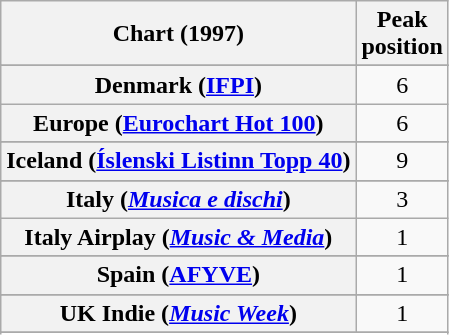<table class="wikitable sortable plainrowheaders">
<tr>
<th>Chart (1997)</th>
<th>Peak<br>position</th>
</tr>
<tr>
</tr>
<tr>
</tr>
<tr>
</tr>
<tr>
</tr>
<tr>
</tr>
<tr>
</tr>
<tr>
<th scope="row">Denmark (<a href='#'>IFPI</a>)</th>
<td align="center">6</td>
</tr>
<tr>
<th scope="row">Europe (<a href='#'>Eurochart Hot 100</a>)</th>
<td align="center">6</td>
</tr>
<tr>
</tr>
<tr>
</tr>
<tr>
</tr>
<tr>
<th scope="row">Iceland (<a href='#'>Íslenski Listinn Topp 40</a>)</th>
<td align="center">9</td>
</tr>
<tr>
</tr>
<tr>
<th scope="row">Italy (<em><a href='#'>Musica e dischi</a></em>)</th>
<td align="center">3</td>
</tr>
<tr>
<th scope="row">Italy Airplay (<em><a href='#'>Music & Media</a></em>)</th>
<td align="center">1</td>
</tr>
<tr>
</tr>
<tr>
</tr>
<tr>
</tr>
<tr>
</tr>
<tr>
</tr>
<tr>
<th scope="row">Spain (<a href='#'>AFYVE</a>)</th>
<td align="center">1</td>
</tr>
<tr>
</tr>
<tr>
</tr>
<tr>
</tr>
<tr>
<th scope="row">UK Indie (<em><a href='#'>Music Week</a></em>)</th>
<td align=center>1</td>
</tr>
<tr>
</tr>
<tr>
</tr>
<tr>
</tr>
</table>
